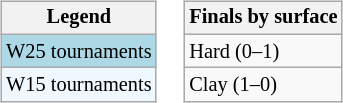<table>
<tr valign=top>
<td><br><table class="wikitable" style="font-size:85%">
<tr>
<th>Legend</th>
</tr>
<tr style="background:lightblue;">
<td>W25 tournaments</td>
</tr>
<tr style="background:#f0f8ff;">
<td>W15 tournaments</td>
</tr>
</table>
</td>
<td><br><table class="wikitable" style="font-size:85%">
<tr>
<th>Finals by surface</th>
</tr>
<tr>
<td>Hard (0–1)</td>
</tr>
<tr>
<td>Clay (1–0)</td>
</tr>
</table>
</td>
</tr>
</table>
